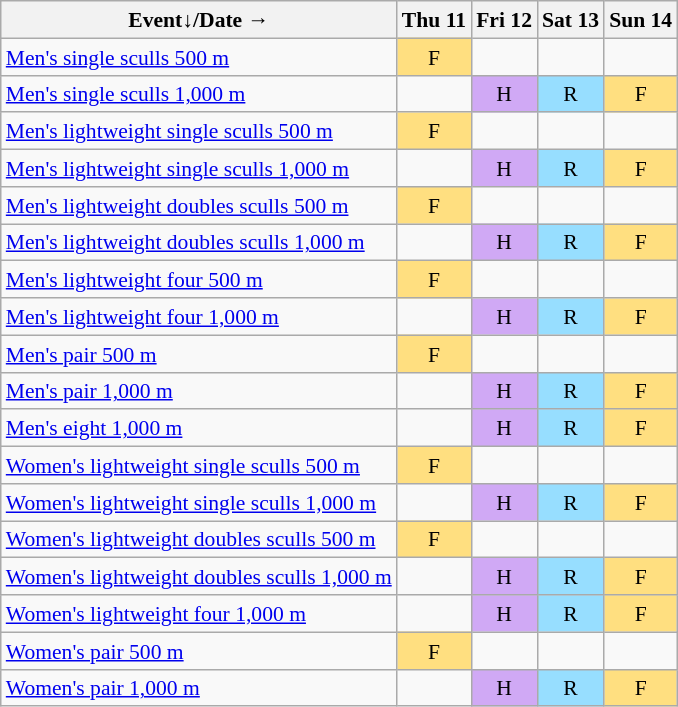<table class="wikitable" style="margin:0.5em auto; font-size:90%; line-height:1.25em; text-align:center;">
<tr>
<th>Event↓/Date →</th>
<th>Thu 11</th>
<th>Fri 12</th>
<th>Sat 13</th>
<th>Sun 14</th>
</tr>
<tr>
<td style="text-align:left;"><a href='#'>Men's single sculls 500 m</a></td>
<td style="background-color:#FFDF80;">F</td>
<td></td>
<td></td>
<td></td>
</tr>
<tr>
<td style="text-align:left;"><a href='#'>Men's single sculls 1,000 m</a></td>
<td></td>
<td style="background-color:#D0A9F5;">H</td>
<td style="background-color:#97DEFF;">R</td>
<td style="background-color:#FFDF80;">F</td>
</tr>
<tr>
<td style="text-align:left;"><a href='#'>Men's lightweight single sculls 500 m</a></td>
<td style="background-color:#FFDF80;">F</td>
<td></td>
<td></td>
<td></td>
</tr>
<tr>
<td style="text-align:left;"><a href='#'>Men's lightweight single sculls 1,000 m</a></td>
<td></td>
<td style="background-color:#D0A9F5;">H</td>
<td style="background-color:#97DEFF;">R</td>
<td style="background-color:#FFDF80;">F</td>
</tr>
<tr>
<td style="text-align:left;"><a href='#'>Men's lightweight doubles sculls 500 m</a></td>
<td style="background-color:#FFDF80;">F</td>
<td></td>
<td></td>
<td></td>
</tr>
<tr>
<td style="text-align:left;"><a href='#'>Men's lightweight doubles sculls 1,000 m</a></td>
<td></td>
<td style="background-color:#D0A9F5;">H</td>
<td style="background-color:#97DEFF;">R</td>
<td style="background-color:#FFDF80;">F</td>
</tr>
<tr>
<td style="text-align:left;"><a href='#'>Men's lightweight four 500 m</a></td>
<td style="background-color:#FFDF80;">F</td>
<td></td>
<td></td>
<td></td>
</tr>
<tr>
<td style="text-align:left;"><a href='#'>Men's lightweight four 1,000 m</a></td>
<td></td>
<td style="background-color:#D0A9F5;">H</td>
<td style="background-color:#97DEFF;">R</td>
<td style="background-color:#FFDF80;">F</td>
</tr>
<tr>
<td style="text-align:left;"><a href='#'>Men's pair 500 m</a></td>
<td style="background-color:#FFDF80;">F</td>
<td></td>
<td></td>
<td></td>
</tr>
<tr>
<td style="text-align:left;"><a href='#'>Men's pair 1,000 m</a></td>
<td></td>
<td style="background-color:#D0A9F5;">H</td>
<td style="background-color:#97DEFF;">R</td>
<td style="background-color:#FFDF80;">F</td>
</tr>
<tr>
<td style="text-align:left;"><a href='#'>Men's eight 1,000 m</a></td>
<td></td>
<td style="background-color:#D0A9F5;">H</td>
<td style="background-color:#97DEFF;">R</td>
<td style="background-color:#FFDF80;">F</td>
</tr>
<tr>
<td style="text-align:left;"><a href='#'>Women's lightweight single sculls 500 m</a></td>
<td style="background-color:#FFDF80;">F</td>
<td></td>
<td></td>
<td></td>
</tr>
<tr>
<td style="text-align:left;"><a href='#'>Women's lightweight single sculls 1,000 m</a></td>
<td></td>
<td style="background-color:#D0A9F5;">H</td>
<td style="background-color:#97DEFF;">R</td>
<td style="background-color:#FFDF80;">F</td>
</tr>
<tr>
<td style="text-align:left;"><a href='#'>Women's lightweight doubles sculls 500 m</a></td>
<td style="background-color:#FFDF80;">F</td>
<td></td>
<td></td>
<td></td>
</tr>
<tr>
<td style="text-align:left;"><a href='#'>Women's lightweight doubles sculls 1,000 m</a></td>
<td></td>
<td style="background-color:#D0A9F5;">H</td>
<td style="background-color:#97DEFF;">R</td>
<td style="background-color:#FFDF80;">F</td>
</tr>
<tr>
<td style="text-align:left;"><a href='#'>Women's lightweight four 1,000 m</a></td>
<td></td>
<td style="background-color:#D0A9F5;">H</td>
<td style="background-color:#97DEFF;">R</td>
<td style="background-color:#FFDF80;">F</td>
</tr>
<tr>
<td style="text-align:left;"><a href='#'>Women's pair 500 m</a></td>
<td style="background-color:#FFDF80;">F</td>
<td></td>
<td></td>
<td></td>
</tr>
<tr>
<td style="text-align:left;"><a href='#'>Women's pair 1,000 m</a></td>
<td></td>
<td style="background-color:#D0A9F5;">H</td>
<td style="background-color:#97DEFF;">R</td>
<td style="background-color:#FFDF80;">F</td>
</tr>
</table>
